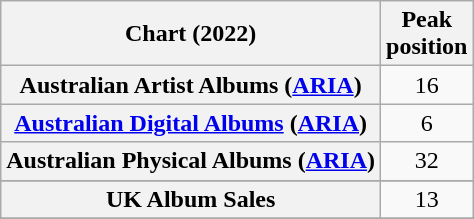<table class="wikitable sortable plainrowheaders" style="text-align:center">
<tr>
<th scope="col">Chart (2022)</th>
<th scope="col">Peak<br>position</th>
</tr>
<tr>
<th scope="row">Australian Artist Albums (<a href='#'>ARIA</a>)</th>
<td>16</td>
</tr>
<tr>
<th scope="row"><a href='#'>Australian Digital Albums</a> (<a href='#'>ARIA</a>)</th>
<td>6</td>
</tr>
<tr>
<th scope="row">Australian Physical Albums (<a href='#'>ARIA</a>)</th>
<td>32</td>
</tr>
<tr>
</tr>
<tr>
</tr>
<tr>
<th scope="row">UK Album Sales</th>
<td>13</td>
</tr>
<tr>
</tr>
<tr>
</tr>
</table>
